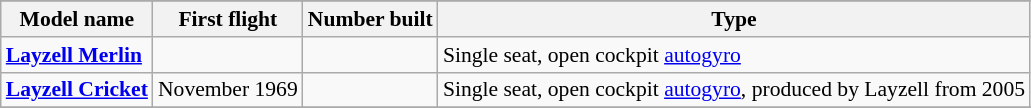<table class="wikitable" align=center style="font-size:90%;">
<tr>
</tr>
<tr style="background:#efefef;">
<th>Model name</th>
<th>First flight</th>
<th>Number built</th>
<th>Type</th>
</tr>
<tr>
<td align=left><strong><a href='#'>Layzell Merlin</a></strong></td>
<td align=center></td>
<td align=center></td>
<td align=left>Single seat, open cockpit <a href='#'>autogyro</a></td>
</tr>
<tr>
<td align=left><strong><a href='#'>Layzell Cricket</a></strong></td>
<td align=center>November 1969</td>
<td align=center></td>
<td align=left>Single seat, open cockpit <a href='#'>autogyro</a>, produced by Layzell from 2005</td>
</tr>
<tr>
</tr>
</table>
